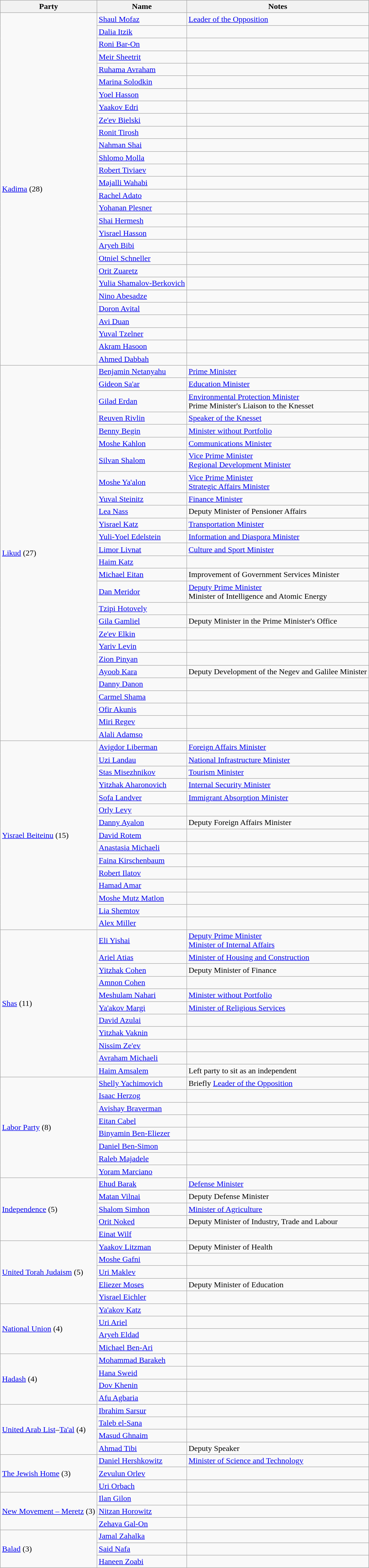<table class=wikitable>
<tr>
<th>Party</th>
<th>Name</th>
<th>Notes</th>
</tr>
<tr>
<td rowspan=28 ><a href='#'>Kadima</a> (28)</td>
<td><a href='#'>Shaul Mofaz</a></td>
<td><a href='#'>Leader of the Opposition</a></td>
</tr>
<tr>
<td><a href='#'>Dalia Itzik</a></td>
<td></td>
</tr>
<tr>
<td><a href='#'>Roni Bar-On</a></td>
<td></td>
</tr>
<tr>
<td><a href='#'>Meir Sheetrit</a></td>
<td></td>
</tr>
<tr>
<td><a href='#'>Ruhama Avraham</a></td>
<td></td>
</tr>
<tr>
<td><a href='#'>Marina Solodkin</a></td>
<td></td>
</tr>
<tr>
<td><a href='#'>Yoel Hasson</a></td>
<td></td>
</tr>
<tr>
<td><a href='#'>Yaakov Edri</a></td>
<td></td>
</tr>
<tr>
<td><a href='#'>Ze'ev Bielski</a></td>
<td></td>
</tr>
<tr>
<td><a href='#'>Ronit Tirosh</a></td>
<td></td>
</tr>
<tr>
<td><a href='#'>Nahman Shai</a></td>
<td></td>
</tr>
<tr>
<td><a href='#'>Shlomo Molla</a></td>
<td></td>
</tr>
<tr>
<td><a href='#'>Robert Tiviaev</a></td>
<td></td>
</tr>
<tr>
<td><a href='#'>Majalli Wahabi</a></td>
<td></td>
</tr>
<tr>
<td><a href='#'>Rachel Adato</a></td>
<td></td>
</tr>
<tr>
<td><a href='#'>Yohanan Plesner</a></td>
<td></td>
</tr>
<tr>
<td><a href='#'>Shai Hermesh</a></td>
<td></td>
</tr>
<tr>
<td><a href='#'>Yisrael Hasson</a></td>
<td></td>
</tr>
<tr>
<td><a href='#'>Aryeh Bibi</a></td>
<td></td>
</tr>
<tr>
<td><a href='#'>Otniel Schneller</a></td>
<td></td>
</tr>
<tr>
<td><a href='#'>Orit Zuaretz</a></td>
<td></td>
</tr>
<tr>
<td><a href='#'>Yulia Shamalov-Berkovich</a></td>
<td></td>
</tr>
<tr>
<td><a href='#'>Nino Abesadze</a></td>
<td></td>
</tr>
<tr>
<td><a href='#'>Doron Avital</a></td>
<td></td>
</tr>
<tr>
<td><a href='#'>Avi Duan</a></td>
<td></td>
</tr>
<tr>
<td><a href='#'>Yuval Tzelner</a></td>
<td></td>
</tr>
<tr>
<td><a href='#'>Akram Hasoon</a></td>
<td></td>
</tr>
<tr>
<td><a href='#'>Ahmed Dabbah</a></td>
<td></td>
</tr>
<tr>
<td rowspan=27 ><a href='#'>Likud</a> (27)</td>
<td><a href='#'>Benjamin Netanyahu</a></td>
<td><a href='#'>Prime Minister</a></td>
</tr>
<tr>
<td><a href='#'>Gideon Sa'ar</a></td>
<td><a href='#'>Education Minister</a></td>
</tr>
<tr>
<td><a href='#'>Gilad Erdan</a></td>
<td><a href='#'>Environmental Protection Minister</a><br>Prime Minister's Liaison to the Knesset</td>
</tr>
<tr>
<td><a href='#'>Reuven Rivlin</a></td>
<td><a href='#'>Speaker of the Knesset</a></td>
</tr>
<tr>
<td><a href='#'>Benny Begin</a></td>
<td><a href='#'>Minister without Portfolio</a></td>
</tr>
<tr>
<td><a href='#'>Moshe Kahlon</a></td>
<td><a href='#'>Communications Minister</a></td>
</tr>
<tr>
<td><a href='#'>Silvan Shalom</a></td>
<td><a href='#'>Vice Prime Minister</a><br><a href='#'>Regional Development Minister</a></td>
</tr>
<tr>
<td><a href='#'>Moshe Ya'alon</a></td>
<td><a href='#'>Vice Prime Minister</a><br><a href='#'>Strategic Affairs Minister</a></td>
</tr>
<tr>
<td><a href='#'>Yuval Steinitz</a></td>
<td><a href='#'>Finance Minister</a></td>
</tr>
<tr>
<td><a href='#'>Lea Nass</a></td>
<td>Deputy Minister of Pensioner Affairs</td>
</tr>
<tr>
<td><a href='#'>Yisrael Katz</a></td>
<td><a href='#'>Transportation Minister</a></td>
</tr>
<tr>
<td><a href='#'>Yuli-Yoel Edelstein</a></td>
<td><a href='#'>Information and Diaspora Minister</a></td>
</tr>
<tr>
<td><a href='#'>Limor Livnat</a></td>
<td><a href='#'>Culture and Sport Minister</a></td>
</tr>
<tr>
<td><a href='#'>Haim Katz</a></td>
<td></td>
</tr>
<tr>
<td><a href='#'>Michael Eitan</a></td>
<td>Improvement of Government Services Minister</td>
</tr>
<tr>
<td><a href='#'>Dan Meridor</a></td>
<td><a href='#'>Deputy Prime Minister</a><br>Minister of Intelligence and Atomic Energy</td>
</tr>
<tr>
<td><a href='#'>Tzipi Hotovely</a></td>
<td></td>
</tr>
<tr>
<td><a href='#'>Gila Gamliel</a></td>
<td>Deputy Minister in the Prime Minister's Office</td>
</tr>
<tr>
<td><a href='#'>Ze'ev Elkin</a></td>
<td></td>
</tr>
<tr>
<td><a href='#'>Yariv Levin</a></td>
<td></td>
</tr>
<tr>
<td><a href='#'>Zion Pinyan</a></td>
<td></td>
</tr>
<tr>
<td><a href='#'>Ayoob Kara</a></td>
<td>Deputy Development of the Negev and Galilee Minister</td>
</tr>
<tr>
<td><a href='#'>Danny Danon</a></td>
<td></td>
</tr>
<tr>
<td><a href='#'>Carmel Shama</a></td>
<td></td>
</tr>
<tr>
<td><a href='#'>Ofir Akunis</a></td>
<td></td>
</tr>
<tr>
<td><a href='#'>Miri Regev</a></td>
<td></td>
</tr>
<tr>
<td><a href='#'>Alali Adamso</a></td>
<td></td>
</tr>
<tr>
<td rowspan=15 ><a href='#'>Yisrael Beiteinu</a> (15)</td>
<td><a href='#'>Avigdor Liberman</a></td>
<td><a href='#'>Foreign Affairs Minister</a></td>
</tr>
<tr>
<td><a href='#'>Uzi Landau</a></td>
<td><a href='#'>National Infrastructure Minister</a></td>
</tr>
<tr>
<td><a href='#'>Stas Misezhnikov</a></td>
<td><a href='#'>Tourism Minister</a></td>
</tr>
<tr>
<td><a href='#'>Yitzhak Aharonovich</a></td>
<td><a href='#'>Internal Security Minister</a></td>
</tr>
<tr>
<td><a href='#'>Sofa Landver</a></td>
<td><a href='#'>Immigrant Absorption Minister</a></td>
</tr>
<tr>
<td><a href='#'>Orly Levy</a></td>
<td></td>
</tr>
<tr>
<td><a href='#'>Danny Ayalon</a></td>
<td>Deputy Foreign Affairs Minister</td>
</tr>
<tr>
<td><a href='#'>David Rotem</a></td>
<td></td>
</tr>
<tr>
<td><a href='#'>Anastasia Michaeli</a></td>
<td></td>
</tr>
<tr>
<td><a href='#'>Faina Kirschenbaum</a></td>
<td></td>
</tr>
<tr>
<td><a href='#'>Robert Ilatov</a></td>
<td></td>
</tr>
<tr>
<td><a href='#'>Hamad Amar</a></td>
<td></td>
</tr>
<tr>
<td><a href='#'>Moshe Mutz Matlon</a></td>
<td></td>
</tr>
<tr>
<td><a href='#'>Lia Shemtov</a></td>
<td></td>
</tr>
<tr>
<td><a href='#'>Alex Miller</a></td>
<td></td>
</tr>
<tr>
<td rowspan=11 ><a href='#'>Shas</a> (11)</td>
<td><a href='#'>Eli Yishai</a></td>
<td><a href='#'>Deputy Prime Minister</a><br><a href='#'>Minister of Internal Affairs</a></td>
</tr>
<tr>
<td><a href='#'>Ariel Atias</a></td>
<td><a href='#'>Minister of Housing and Construction</a></td>
</tr>
<tr>
<td><a href='#'>Yitzhak Cohen</a></td>
<td>Deputy Minister of Finance</td>
</tr>
<tr>
<td><a href='#'>Amnon Cohen</a></td>
<td></td>
</tr>
<tr>
<td><a href='#'>Meshulam Nahari</a></td>
<td><a href='#'>Minister without Portfolio</a></td>
</tr>
<tr>
<td><a href='#'>Ya'akov Margi</a></td>
<td><a href='#'>Minister of Religious Services</a></td>
</tr>
<tr>
<td><a href='#'>David Azulai</a></td>
<td></td>
</tr>
<tr>
<td><a href='#'>Yitzhak Vaknin</a></td>
<td></td>
</tr>
<tr>
<td><a href='#'>Nissim Ze'ev</a></td>
<td></td>
</tr>
<tr>
<td><a href='#'>Avraham Michaeli</a></td>
<td></td>
</tr>
<tr>
<td><a href='#'>Haim Amsalem</a></td>
<td>Left party to sit as an independent</td>
</tr>
<tr>
<td rowspan=8 ><a href='#'>Labor Party</a> (8)</td>
<td><a href='#'>Shelly Yachimovich</a></td>
<td>Briefly <a href='#'>Leader of the Opposition</a></td>
</tr>
<tr>
<td><a href='#'>Isaac Herzog</a></td>
<td></td>
</tr>
<tr>
<td><a href='#'>Avishay Braverman</a></td>
<td></td>
</tr>
<tr>
<td><a href='#'>Eitan Cabel</a></td>
<td></td>
</tr>
<tr>
<td><a href='#'>Binyamin Ben-Eliezer</a></td>
<td></td>
</tr>
<tr>
<td><a href='#'>Daniel Ben-Simon</a></td>
<td></td>
</tr>
<tr>
<td><a href='#'>Raleb Majadele</a></td>
<td></td>
</tr>
<tr>
<td><a href='#'>Yoram Marciano</a></td>
<td></td>
</tr>
<tr>
<td rowspan=5><a href='#'>Independence</a> (5)</td>
<td><a href='#'>Ehud Barak</a></td>
<td><a href='#'>Defense Minister</a></td>
</tr>
<tr>
<td><a href='#'>Matan Vilnai</a></td>
<td>Deputy Defense Minister</td>
</tr>
<tr>
<td><a href='#'>Shalom Simhon</a></td>
<td><a href='#'>Minister of Agriculture</a></td>
</tr>
<tr>
<td><a href='#'>Orit Noked</a></td>
<td>Deputy Minister of Industry, Trade and Labour</td>
</tr>
<tr>
<td><a href='#'>Einat Wilf</a></td>
<td></td>
</tr>
<tr>
<td rowspan=5 ><a href='#'>United Torah Judaism</a> (5)</td>
<td><a href='#'>Yaakov Litzman</a></td>
<td>Deputy Minister of Health</td>
</tr>
<tr>
<td><a href='#'>Moshe Gafni</a></td>
<td></td>
</tr>
<tr>
<td><a href='#'>Uri Maklev</a></td>
<td></td>
</tr>
<tr>
<td><a href='#'>Eliezer Moses</a></td>
<td>Deputy Minister of Education</td>
</tr>
<tr>
<td><a href='#'>Yisrael Eichler</a></td>
<td></td>
</tr>
<tr>
<td rowspan=4 ><a href='#'>National Union</a> (4)</td>
<td><a href='#'>Ya'akov Katz</a></td>
<td></td>
</tr>
<tr>
<td><a href='#'>Uri Ariel</a></td>
<td></td>
</tr>
<tr>
<td><a href='#'>Aryeh Eldad</a></td>
<td></td>
</tr>
<tr>
<td><a href='#'>Michael Ben-Ari</a></td>
<td></td>
</tr>
<tr>
<td rowspan=4 ><a href='#'>Hadash</a> (4)</td>
<td><a href='#'>Mohammad Barakeh</a></td>
<td></td>
</tr>
<tr>
<td><a href='#'>Hana Sweid</a></td>
<td></td>
</tr>
<tr>
<td><a href='#'>Dov Khenin</a></td>
<td></td>
</tr>
<tr>
<td><a href='#'>Afu Agbaria</a></td>
<td></td>
</tr>
<tr>
<td rowspan=4 ><a href='#'>United Arab List</a>–<a href='#'>Ta'al</a> (4)</td>
<td><a href='#'>Ibrahim Sarsur</a></td>
<td></td>
</tr>
<tr>
<td><a href='#'>Taleb el-Sana</a></td>
<td></td>
</tr>
<tr>
<td><a href='#'>Masud Ghnaim</a></td>
<td></td>
</tr>
<tr>
<td><a href='#'>Ahmad Tibi</a></td>
<td>Deputy Speaker</td>
</tr>
<tr>
<td rowspan=3 ><a href='#'>The Jewish Home</a> (3)</td>
<td><a href='#'>Daniel Hershkowitz</a></td>
<td><a href='#'>Minister of Science and Technology</a></td>
</tr>
<tr>
<td><a href='#'>Zevulun Orlev</a></td>
<td></td>
</tr>
<tr>
<td><a href='#'>Uri Orbach</a></td>
<td></td>
</tr>
<tr>
<td rowspan=3 ><a href='#'>New Movement – Meretz</a> (3)</td>
<td><a href='#'>Ilan Gilon</a></td>
<td></td>
</tr>
<tr>
<td><a href='#'>Nitzan Horowitz</a></td>
<td></td>
</tr>
<tr>
<td><a href='#'>Zehava Gal-On</a></td>
<td></td>
</tr>
<tr>
<td rowspan=3 ><a href='#'>Balad</a> (3)</td>
<td><a href='#'>Jamal Zahalka</a></td>
<td></td>
</tr>
<tr>
<td><a href='#'>Said Nafa</a></td>
<td></td>
</tr>
<tr>
<td><a href='#'>Haneen Zoabi</a></td>
<td></td>
</tr>
</table>
